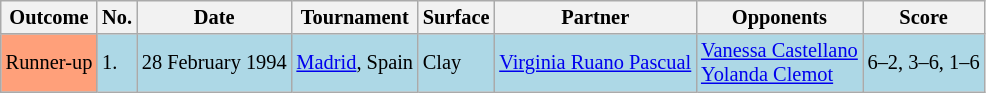<table class="wikitable" style="font-size:85%">
<tr>
<th>Outcome</th>
<th>No.</th>
<th>Date</th>
<th>Tournament</th>
<th>Surface</th>
<th>Partner</th>
<th>Opponents</th>
<th>Score</th>
</tr>
<tr bgcolor=lightblue>
<td bgcolor="FFA07A">Runner-up</td>
<td>1.</td>
<td>28 February 1994</td>
<td><a href='#'>Madrid</a>, Spain</td>
<td>Clay</td>
<td> <a href='#'>Virginia Ruano Pascual</a></td>
<td> <a href='#'>Vanessa Castellano</a> <br>  <a href='#'>Yolanda Clemot</a></td>
<td>6–2, 3–6, 1–6</td>
</tr>
</table>
